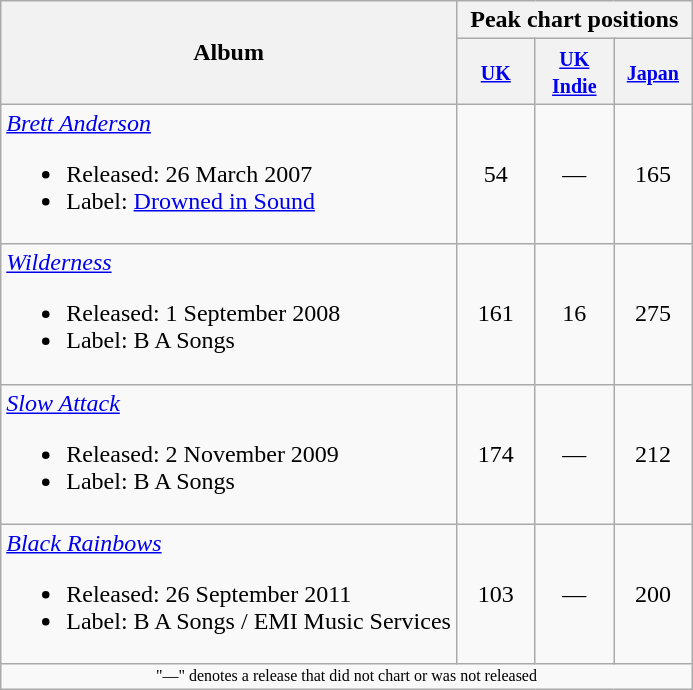<table class="wikitable" style="text-align:center;">
<tr>
<th rowspan="2">Album</th>
<th colspan="3">Peak chart positions</th>
</tr>
<tr>
<th width="45"><small><a href='#'>UK</a></small></th>
<th width="45"><small><a href='#'>UK Indie</a></small></th>
<th width="45"><small><a href='#'>Japan</a></small></th>
</tr>
<tr>
<td align="left"><em><a href='#'>Brett Anderson</a></em><br><ul><li>Released: 26 March 2007</li><li>Label: <a href='#'>Drowned in Sound</a></li></ul></td>
<td>54</td>
<td>—</td>
<td>165</td>
</tr>
<tr>
<td align="left"><em><a href='#'>Wilderness</a></em><br><ul><li>Released: 1 September 2008</li><li>Label: B A Songs</li></ul></td>
<td>161</td>
<td>16</td>
<td>275</td>
</tr>
<tr>
<td align="left"><em><a href='#'>Slow Attack</a></em><br><ul><li>Released: 2 November 2009</li><li>Label: B A Songs</li></ul></td>
<td>174</td>
<td>—</td>
<td>212</td>
</tr>
<tr>
<td align="left"><em><a href='#'>Black Rainbows</a></em><br><ul><li>Released: 26 September 2011</li><li>Label: B A Songs / EMI Music Services</li></ul></td>
<td>103</td>
<td>—</td>
<td>200</td>
</tr>
<tr>
<td colspan="4" style="font-size: 8pt">"—" denotes a release that did not chart or was not released</td>
</tr>
</table>
